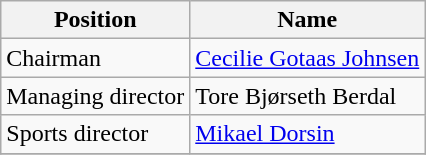<table class="wikitable">
<tr>
<th>Position</th>
<th>Name</th>
</tr>
<tr>
<td>Chairman</td>
<td> <a href='#'>Cecilie Gotaas Johnsen</a></td>
</tr>
<tr>
<td>Managing director</td>
<td> Tore Bjørseth Berdal</td>
</tr>
<tr>
<td>Sports director</td>
<td> <a href='#'>Mikael Dorsin</a></td>
</tr>
<tr>
</tr>
</table>
